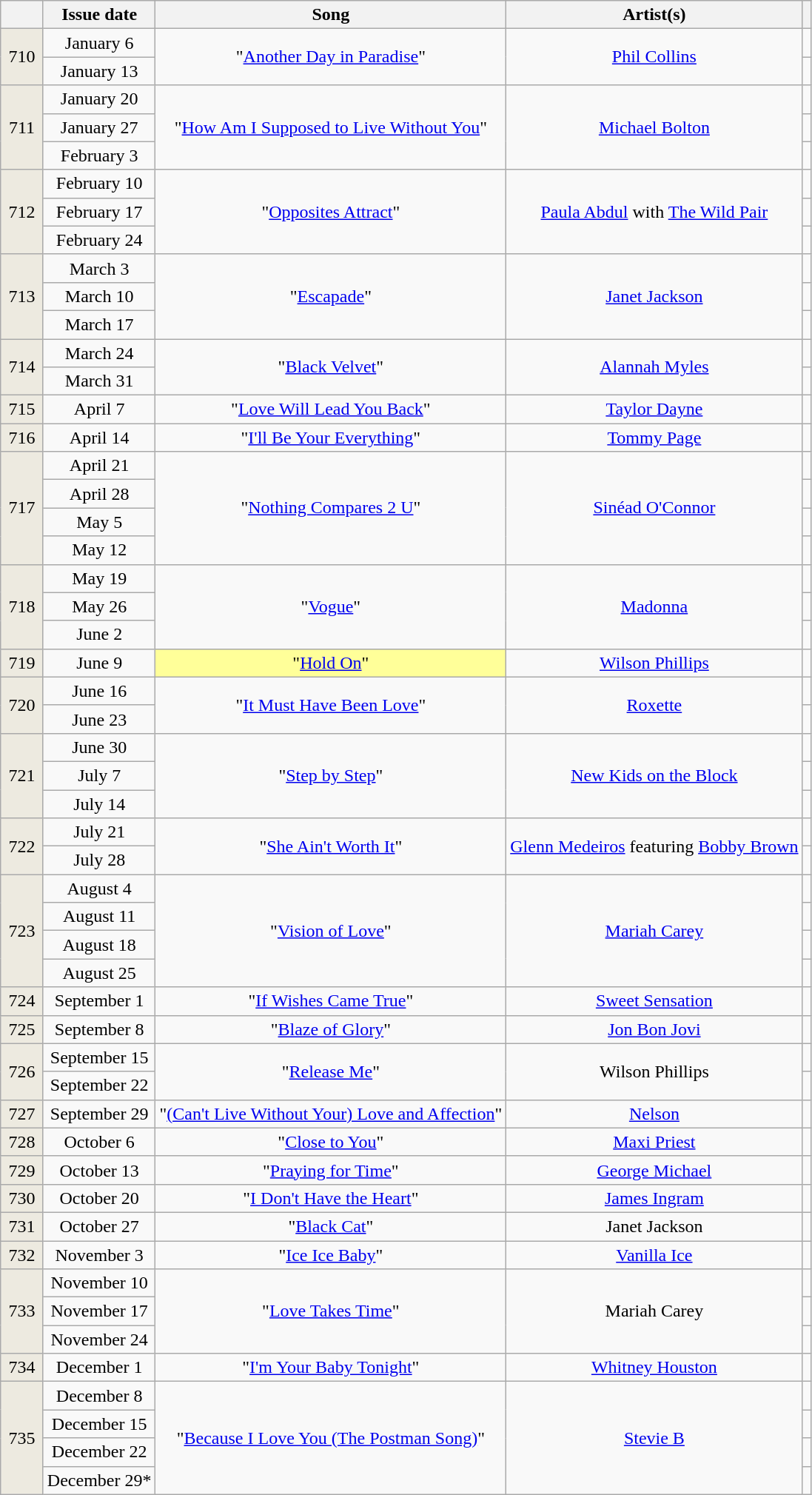<table class="wikitable">
<tr>
<th width=31></th>
<th align="center">Issue date</th>
<th align="center">Song</th>
<th align="center">Artist(s)</th>
<th align="center"></th>
</tr>
<tr>
<td bgcolor=#EDEAE0 align=center rowspan=2>710</td>
<td align="center">January 6</td>
<td align="center" rowspan="2">"<a href='#'>Another Day in Paradise</a>"</td>
<td align="center" rowspan="2"><a href='#'>Phil Collins</a></td>
<td align="center"></td>
</tr>
<tr>
<td align="center">January 13</td>
<td align="center"></td>
</tr>
<tr>
<td bgcolor=#EDEAE0 align=center rowspan=3>711</td>
<td align="center">January 20</td>
<td align="center" rowspan="3">"<a href='#'>How Am I Supposed to Live Without You</a>"</td>
<td align="center" rowspan="3"><a href='#'>Michael Bolton</a></td>
<td align="center"></td>
</tr>
<tr>
<td align="center">January 27</td>
<td align="center"></td>
</tr>
<tr>
<td align="center">February 3</td>
<td align="center"></td>
</tr>
<tr>
<td bgcolor=#EDEAE0 align=center rowspan=3>712</td>
<td align="center">February 10</td>
<td align="center" rowspan="3">"<a href='#'>Opposites Attract</a>"</td>
<td align="center" rowspan="3"><a href='#'>Paula Abdul</a> with <a href='#'>The Wild Pair</a></td>
<td align="center"></td>
</tr>
<tr>
<td align="center">February 17</td>
<td align="center"></td>
</tr>
<tr>
<td align="center">February 24</td>
<td align="center"></td>
</tr>
<tr>
<td bgcolor=#EDEAE0 align=center rowspan=3>713</td>
<td align="center">March 3</td>
<td align="center" rowspan="3">"<a href='#'>Escapade</a>"</td>
<td align="center" rowspan="3"><a href='#'>Janet Jackson</a></td>
<td align="center"></td>
</tr>
<tr>
<td align="center">March 10</td>
<td align="center"></td>
</tr>
<tr>
<td align="center">March 17</td>
<td align="center"></td>
</tr>
<tr>
<td bgcolor=#EDEAE0 align=center rowspan=2>714</td>
<td align="center">March 24</td>
<td align="center" rowspan="2">"<a href='#'>Black Velvet</a>"</td>
<td align="center" rowspan="2"><a href='#'>Alannah Myles</a></td>
<td align="center"></td>
</tr>
<tr>
<td align="center">March 31</td>
<td align="center"></td>
</tr>
<tr>
<td bgcolor=#EDEAE0 align=center>715</td>
<td align="center">April 7</td>
<td align="center">"<a href='#'>Love Will Lead You Back</a>"</td>
<td align="center"><a href='#'>Taylor Dayne</a></td>
<td align="center"></td>
</tr>
<tr>
<td bgcolor=#EDEAE0 align=center>716</td>
<td align="center">April 14</td>
<td align="center">"<a href='#'>I'll Be Your Everything</a>"</td>
<td align="center"><a href='#'>Tommy Page</a></td>
<td align="center"></td>
</tr>
<tr>
<td bgcolor=#EDEAE0 align=center rowspan=4>717</td>
<td align="center">April 21</td>
<td align="center" rowspan="4">"<a href='#'>Nothing Compares 2 U</a>"</td>
<td align="center" rowspan="4"><a href='#'>Sinéad O'Connor</a></td>
<td align="center"></td>
</tr>
<tr>
<td align="center">April 28</td>
<td align="center"></td>
</tr>
<tr>
<td align="center">May 5</td>
<td align="center"></td>
</tr>
<tr>
<td align="center">May 12</td>
<td align="center"></td>
</tr>
<tr>
<td bgcolor=#EDEAE0 align=center rowspan=3>718</td>
<td align="center">May 19</td>
<td align="center" rowspan="3">"<a href='#'>Vogue</a>"</td>
<td align="center" rowspan="3"><a href='#'>Madonna</a></td>
<td align="center"></td>
</tr>
<tr>
<td align="center">May 26</td>
<td align="center"></td>
</tr>
<tr>
<td align="center">June 2</td>
<td align="center"></td>
</tr>
<tr>
<td bgcolor=#EDEAE0 align=center>719</td>
<td align="center">June 9</td>
<td bgcolor=#FFFF99 align="center">"<a href='#'>Hold On</a>"</td>
<td align="center"><a href='#'>Wilson Phillips</a></td>
<td align="center"></td>
</tr>
<tr>
<td bgcolor=#EDEAE0 align=center rowspan=2>720</td>
<td align="center">June 16</td>
<td align="center" rowspan="2">"<a href='#'>It Must Have Been Love</a>"</td>
<td align="center" rowspan="2"><a href='#'>Roxette</a></td>
<td align="center"></td>
</tr>
<tr>
<td align="center">June 23</td>
<td align="center"></td>
</tr>
<tr>
<td bgcolor=#EDEAE0 align=center rowspan=3>721</td>
<td align="center">June 30</td>
<td align="center" rowspan="3">"<a href='#'>Step by Step</a>"</td>
<td align="center" rowspan="3"><a href='#'>New Kids on the Block</a></td>
<td align="center"></td>
</tr>
<tr>
<td align="center">July 7</td>
<td align="center"></td>
</tr>
<tr>
<td align="center">July 14</td>
<td align="center"></td>
</tr>
<tr>
<td bgcolor=#EDEAE0 align=center rowspan=2>722</td>
<td align="center">July 21</td>
<td align="center" rowspan="2">"<a href='#'>She Ain't Worth It</a>"</td>
<td align="center" rowspan="2"><a href='#'>Glenn Medeiros</a> featuring <a href='#'>Bobby Brown</a></td>
<td align="center"></td>
</tr>
<tr>
<td align="center">July 28</td>
<td align="center"></td>
</tr>
<tr>
<td bgcolor=#EDEAE0 align=center rowspan=4>723</td>
<td align="center">August 4</td>
<td align="center" rowspan="4">"<a href='#'>Vision of Love</a>"</td>
<td align="center" rowspan="4"><a href='#'>Mariah Carey</a></td>
<td align="center"></td>
</tr>
<tr>
<td align="center">August 11</td>
<td align="center"></td>
</tr>
<tr>
<td align="center">August 18</td>
<td align="center"></td>
</tr>
<tr>
<td align="center">August 25</td>
<td align="center"></td>
</tr>
<tr>
<td bgcolor=#EDEAE0 align=center>724</td>
<td align="center">September 1</td>
<td align="center">"<a href='#'>If Wishes Came True</a>"</td>
<td align="center"><a href='#'>Sweet Sensation</a></td>
<td align="center"></td>
</tr>
<tr>
<td bgcolor=#EDEAE0 align=center>725</td>
<td align="center">September 8</td>
<td align="center">"<a href='#'>Blaze of Glory</a>"</td>
<td align="center"><a href='#'>Jon Bon Jovi</a></td>
<td align="center"></td>
</tr>
<tr>
<td bgcolor=#EDEAE0 align=center rowspan=2>726</td>
<td align="center">September 15</td>
<td align="center" rowspan="2">"<a href='#'>Release Me</a>"</td>
<td align="center" rowspan="2">Wilson Phillips</td>
<td align="center"></td>
</tr>
<tr>
<td align="center">September 22</td>
<td align="center"></td>
</tr>
<tr>
<td bgcolor=#EDEAE0 align=center>727</td>
<td align="center">September 29</td>
<td align="center">"<a href='#'>(Can't Live Without Your) Love and Affection</a>"</td>
<td align="center"><a href='#'>Nelson</a></td>
<td align="center"></td>
</tr>
<tr>
<td bgcolor=#EDEAE0 align=center>728</td>
<td align="center">October 6</td>
<td align="center">"<a href='#'>Close to You</a>"</td>
<td align="center"><a href='#'>Maxi Priest</a></td>
<td align="center"></td>
</tr>
<tr>
<td bgcolor=#EDEAE0 align=center>729</td>
<td align="center">October 13</td>
<td align="center">"<a href='#'>Praying for Time</a>"</td>
<td align="center"><a href='#'>George Michael</a></td>
<td align="center"></td>
</tr>
<tr>
<td bgcolor=#EDEAE0 align=center>730</td>
<td align="center">October 20</td>
<td align="center">"<a href='#'>I Don't Have the Heart</a>"</td>
<td align="center"><a href='#'>James Ingram</a></td>
<td align="center"></td>
</tr>
<tr>
<td bgcolor=#EDEAE0 align=center>731</td>
<td align="center">October 27</td>
<td align="center">"<a href='#'>Black Cat</a>"</td>
<td align="center">Janet Jackson</td>
<td align="center"></td>
</tr>
<tr>
<td bgcolor=#EDEAE0 align=center>732</td>
<td align="center">November 3</td>
<td align="center">"<a href='#'>Ice Ice Baby</a>"</td>
<td align="center"><a href='#'>Vanilla Ice</a></td>
<td align="center"></td>
</tr>
<tr>
<td bgcolor=#EDEAE0 align=center rowspan=3>733</td>
<td align="center">November 10</td>
<td align="center" rowspan="3">"<a href='#'>Love Takes Time</a>"</td>
<td align="center" rowspan="3">Mariah Carey</td>
<td align="center"></td>
</tr>
<tr>
<td align="center">November 17</td>
<td align="center"></td>
</tr>
<tr>
<td align="center">November 24</td>
<td align="center"></td>
</tr>
<tr>
<td bgcolor=#EDEAE0 align=center>734</td>
<td align="center">December 1</td>
<td align="center">"<a href='#'>I'm Your Baby Tonight</a>"</td>
<td align="center"><a href='#'>Whitney Houston</a></td>
<td align="center"></td>
</tr>
<tr>
<td bgcolor=#EDEAE0 align=center rowspan=4>735</td>
<td align="center">December 8</td>
<td align="center" rowspan="4">"<a href='#'>Because I Love You (The Postman Song)</a>"</td>
<td align="center" rowspan="4"><a href='#'>Stevie B</a></td>
<td align="center"></td>
</tr>
<tr>
<td align="center">December 15</td>
<td align="center"></td>
</tr>
<tr>
<td align="center">December 22</td>
<td align="center"></td>
</tr>
<tr>
<td align="center">December 29*</td>
<td align="center"></td>
</tr>
</table>
